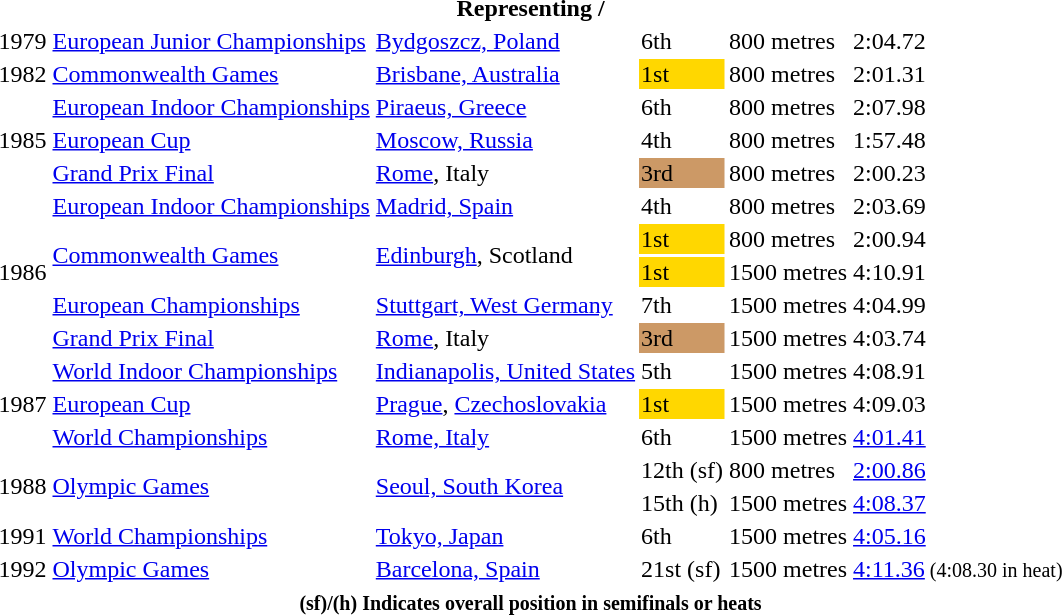<table>
<tr>
<th colspan="6">Representing  / </th>
</tr>
<tr>
<td>1979</td>
<td><a href='#'>European Junior Championships</a></td>
<td><a href='#'>Bydgoszcz, Poland</a></td>
<td>6th</td>
<td>800 metres</td>
<td>2:04.72</td>
</tr>
<tr>
<td>1982</td>
<td><a href='#'>Commonwealth Games</a></td>
<td><a href='#'>Brisbane, Australia</a></td>
<td bgcolor="gold">1st</td>
<td>800 metres</td>
<td>2:01.31</td>
</tr>
<tr>
<td rowspan=3>1985</td>
<td><a href='#'>European Indoor Championships</a></td>
<td><a href='#'>Piraeus, Greece</a></td>
<td>6th</td>
<td>800 metres</td>
<td>2:07.98</td>
</tr>
<tr>
<td><a href='#'>European Cup</a></td>
<td><a href='#'>Moscow, Russia</a></td>
<td>4th</td>
<td>800 metres</td>
<td>1:57.48</td>
</tr>
<tr>
<td><a href='#'>Grand Prix Final</a></td>
<td><a href='#'>Rome</a>, Italy</td>
<td bgcolor=cc9966>3rd</td>
<td>800 metres</td>
<td>2:00.23</td>
</tr>
<tr>
<td rowspan=5>1986</td>
<td><a href='#'>European Indoor Championships</a></td>
<td><a href='#'>Madrid, Spain</a></td>
<td>4th</td>
<td>800 metres</td>
<td>2:03.69</td>
</tr>
<tr>
<td rowspan=2><a href='#'>Commonwealth Games</a></td>
<td rowspan=2><a href='#'>Edinburgh</a>, Scotland</td>
<td bgcolor="gold">1st</td>
<td>800 metres</td>
<td>2:00.94</td>
</tr>
<tr>
<td bgcolor="gold">1st</td>
<td>1500 metres</td>
<td>4:10.91</td>
</tr>
<tr>
<td><a href='#'>European Championships</a></td>
<td><a href='#'>Stuttgart, West Germany</a></td>
<td>7th</td>
<td>1500 metres</td>
<td>4:04.99</td>
</tr>
<tr>
<td><a href='#'>Grand Prix Final</a></td>
<td><a href='#'>Rome</a>, Italy</td>
<td bgcolor=cc9966>3rd</td>
<td>1500 metres</td>
<td>4:03.74</td>
</tr>
<tr>
<td rowspan=3>1987</td>
<td><a href='#'>World Indoor Championships</a></td>
<td><a href='#'>Indianapolis, United States</a></td>
<td>5th</td>
<td>1500 metres</td>
<td>4:08.91</td>
</tr>
<tr>
<td><a href='#'>European Cup</a></td>
<td><a href='#'>Prague</a>, <a href='#'>Czechoslovakia</a></td>
<td bgcolor="gold">1st</td>
<td>1500 metres</td>
<td>4:09.03</td>
</tr>
<tr>
<td><a href='#'>World Championships</a></td>
<td><a href='#'>Rome, Italy</a></td>
<td>6th</td>
<td>1500 metres</td>
<td><a href='#'>4:01.41</a></td>
</tr>
<tr>
<td rowspan=2>1988</td>
<td rowspan=2><a href='#'>Olympic Games</a></td>
<td rowspan=2><a href='#'>Seoul, South Korea</a></td>
<td>12th (sf)</td>
<td>800 metres</td>
<td><a href='#'>2:00.86</a></td>
</tr>
<tr>
<td>15th (h)</td>
<td>1500 metres</td>
<td><a href='#'>4:08.37</a></td>
</tr>
<tr>
<td>1991</td>
<td><a href='#'>World Championships</a></td>
<td><a href='#'>Tokyo, Japan</a></td>
<td>6th</td>
<td>1500 metres</td>
<td><a href='#'>4:05.16</a></td>
</tr>
<tr>
<td>1992</td>
<td><a href='#'>Olympic Games</a></td>
<td><a href='#'>Barcelona, Spain</a></td>
<td>21st (sf)</td>
<td>1500 metres</td>
<td><a href='#'>4:11.36</a><small> (4:08.30 in heat)</small></td>
</tr>
<tr>
<th colspan=6><small><strong> (sf)/(h) Indicates overall position in semifinals or heats</strong> </small></th>
</tr>
</table>
